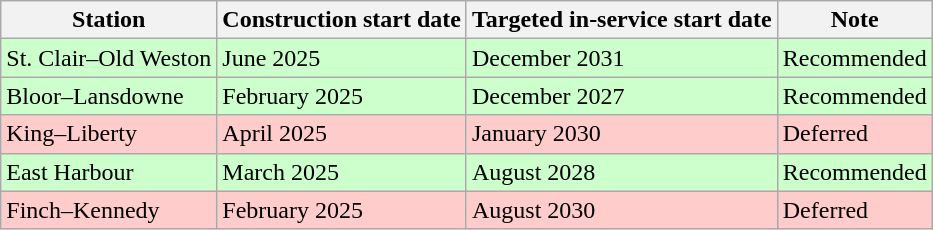<table class="wikitable">
<tr>
<th>Station</th>
<th>Construction start date</th>
<th>Targeted in-service start date</th>
<th>Note</th>
</tr>
<tr bgcolor=#cfc>
<td>St. Clair–Old Weston</td>
<td>June 2025</td>
<td>December 2031</td>
<td>Recommended</td>
</tr>
<tr bgcolor=#cfc>
<td>Bloor–Lansdowne</td>
<td>February 2025</td>
<td>December 2027</td>
<td>Recommended</td>
</tr>
<tr bgcolor=#fcc>
<td>King–Liberty</td>
<td>April 2025</td>
<td>January 2030</td>
<td>Deferred</td>
</tr>
<tr bgcolor=#cfc>
<td>East Harbour</td>
<td>March 2025</td>
<td>August 2028</td>
<td>Recommended</td>
</tr>
<tr bgcolor=#fcc>
<td>Finch–Kennedy</td>
<td>February 2025</td>
<td>August 2030</td>
<td>Deferred</td>
</tr>
</table>
